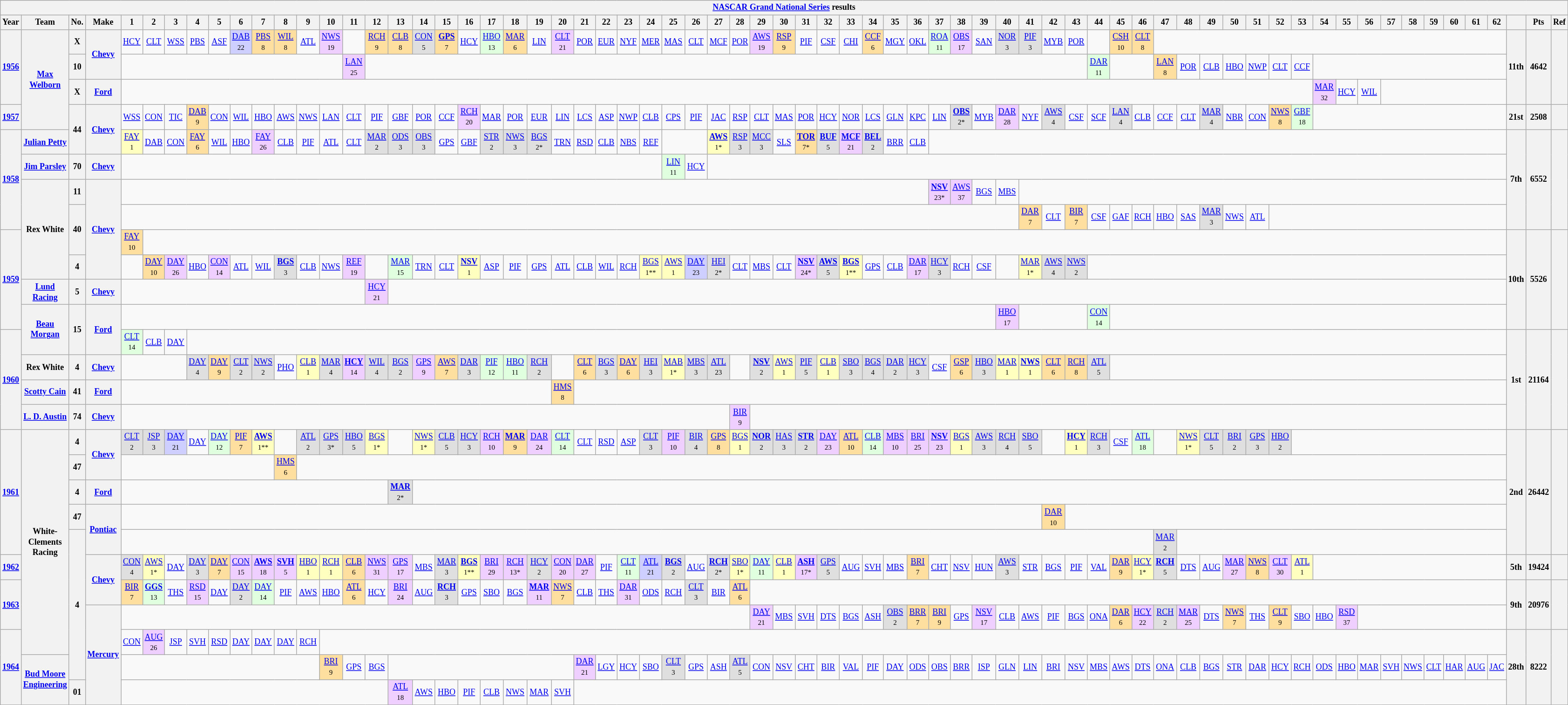<table class="wikitable" style="text-align:center; font-size:75%">
<tr>
<th colspan="69"><a href='#'>NASCAR Grand National Series</a> results</th>
</tr>
<tr>
<th>Year</th>
<th>Team</th>
<th>No.</th>
<th>Make</th>
<th>1</th>
<th>2</th>
<th>3</th>
<th>4</th>
<th>5</th>
<th>6</th>
<th>7</th>
<th>8</th>
<th>9</th>
<th>10</th>
<th>11</th>
<th>12</th>
<th>13</th>
<th>14</th>
<th>15</th>
<th>16</th>
<th>17</th>
<th>18</th>
<th>19</th>
<th>20</th>
<th>21</th>
<th>22</th>
<th>23</th>
<th>24</th>
<th>25</th>
<th>26</th>
<th>27</th>
<th>28</th>
<th>29</th>
<th>30</th>
<th>31</th>
<th>32</th>
<th>33</th>
<th>34</th>
<th>35</th>
<th>36</th>
<th>37</th>
<th>38</th>
<th>39</th>
<th>40</th>
<th>41</th>
<th>42</th>
<th>43</th>
<th>44</th>
<th>45</th>
<th>46</th>
<th>47</th>
<th>48</th>
<th>49</th>
<th>50</th>
<th>51</th>
<th>52</th>
<th>53</th>
<th>54</th>
<th>55</th>
<th>56</th>
<th>57</th>
<th>58</th>
<th>59</th>
<th>60</th>
<th>61</th>
<th>62</th>
<th></th>
<th>Pts</th>
<th>Ref</th>
</tr>
<tr>
<th rowspan=3><a href='#'>1956</a></th>
<th rowspan=4><a href='#'>Max Welborn</a></th>
<th>X</th>
<th rowspan=2><a href='#'>Chevy</a></th>
<td><a href='#'>HCY</a></td>
<td><a href='#'>CLT</a></td>
<td><a href='#'>WSS</a></td>
<td><a href='#'>PBS</a></td>
<td><a href='#'>ASF</a></td>
<td style="background:#CFCFFF;"><a href='#'>DAB</a><br><small>22</small></td>
<td style="background:#FFDF9F;"><a href='#'>PBS</a><br><small>8</small></td>
<td style="background:#FFDF9F;"><a href='#'>WIL</a><br><small>8</small></td>
<td><a href='#'>ATL</a></td>
<td style="background:#EFCFFF;"><a href='#'>NWS</a><br><small>19</small></td>
<td></td>
<td style="background:#FFDF9F;"><a href='#'>RCH</a><br><small>9</small></td>
<td style="background:#FFDF9F;"><a href='#'>CLB</a><br><small>8</small></td>
<td style="background:#DFDFDF;"><a href='#'>CON</a><br><small>5</small></td>
<td style="background:#FFDF9F;"><strong><a href='#'>GPS</a></strong><br><small>7</small></td>
<td><a href='#'>HCY</a></td>
<td style="background:#DFFFDF;"><a href='#'>HBO</a><br><small>13</small></td>
<td style="background:#FFDF9F;"><a href='#'>MAR</a><br><small>6</small></td>
<td><a href='#'>LIN</a></td>
<td style="background:#EFCFFF;"><a href='#'>CLT</a><br><small>21</small></td>
<td><a href='#'>POR</a></td>
<td><a href='#'>EUR</a></td>
<td><a href='#'>NYF</a></td>
<td><a href='#'>MER</a></td>
<td><a href='#'>MAS</a></td>
<td><a href='#'>CLT</a></td>
<td><a href='#'>MCF</a></td>
<td><a href='#'>POR</a></td>
<td style="background:#EFCFFF;"><a href='#'>AWS</a><br><small>19</small></td>
<td style="background:#FFDF9F;"><a href='#'>RSP</a><br><small>9</small></td>
<td><a href='#'>PIF</a></td>
<td><a href='#'>CSF</a></td>
<td><a href='#'>CHI</a></td>
<td style="background:#FFDF9F;"><a href='#'>CCF</a><br><small>6</small></td>
<td><a href='#'>MGY</a></td>
<td><a href='#'>OKL</a></td>
<td style="background:#DFFFDF;"><a href='#'>ROA</a><br><small>11</small></td>
<td style="background:#EFCFFF;"><a href='#'>OBS</a><br><small>17</small></td>
<td><a href='#'>SAN</a></td>
<td style="background:#DFDFDF;"><a href='#'>NOR</a><br><small>3</small></td>
<td style="background:#DFDFDF;"><a href='#'>PIF</a><br><small>3</small></td>
<td><a href='#'>MYB</a></td>
<td><a href='#'>POR</a></td>
<td></td>
<td style="background:#FFDF9F;"><a href='#'>CSH</a><br><small>10</small></td>
<td style="background:#FFDF9F;"><a href='#'>CLT</a><br><small>8</small></td>
<td colspan=16></td>
<th rowspan=3>11th</th>
<th rowspan=3>4642</th>
<th rowspan=3></th>
</tr>
<tr>
<th>10</th>
<td colspan=10></td>
<td style="background:#EFCFFF;"><a href='#'>LAN</a><br><small>25</small></td>
<td colspan=32></td>
<td style="background:#DFFFDF;"><a href='#'>DAR</a><br><small>11</small></td>
<td colspan=2></td>
<td style="background:#FFDF9F;"><a href='#'>LAN</a><br><small>8</small></td>
<td><a href='#'>POR</a></td>
<td><a href='#'>CLB</a></td>
<td><a href='#'>HBO</a></td>
<td><a href='#'>NWP</a></td>
<td><a href='#'>CLT</a></td>
<td><a href='#'>CCF</a></td>
<td colspan=9></td>
</tr>
<tr>
<th>X</th>
<th><a href='#'>Ford</a></th>
<td colspan=53></td>
<td style="background:#EFCFFF;"><a href='#'>MAR</a><br><small>32</small></td>
<td><a href='#'>HCY</a></td>
<td><a href='#'>WIL</a></td>
<td colspan=6></td>
</tr>
<tr>
<th><a href='#'>1957</a></th>
<th rowspan=2>44</th>
<th rowspan=2><a href='#'>Chevy</a></th>
<td><a href='#'>WSS</a></td>
<td><a href='#'>CON</a></td>
<td><a href='#'>TIC</a></td>
<td style="background:#FFDF9F;"><a href='#'>DAB</a><br><small>9</small></td>
<td><a href='#'>CON</a></td>
<td><a href='#'>WIL</a></td>
<td><a href='#'>HBO</a></td>
<td><a href='#'>AWS</a></td>
<td><a href='#'>NWS</a></td>
<td><a href='#'>LAN</a></td>
<td><a href='#'>CLT</a></td>
<td><a href='#'>PIF</a></td>
<td><a href='#'>GBF</a></td>
<td><a href='#'>POR</a></td>
<td><a href='#'>CCF</a></td>
<td style="background:#EFCFFF;"><a href='#'>RCH</a><br><small>20</small></td>
<td><a href='#'>MAR</a></td>
<td><a href='#'>POR</a></td>
<td><a href='#'>EUR</a></td>
<td><a href='#'>LIN</a></td>
<td><a href='#'>LCS</a></td>
<td><a href='#'>ASP</a></td>
<td><a href='#'>NWP</a></td>
<td><a href='#'>CLB</a></td>
<td><a href='#'>CPS</a></td>
<td><a href='#'>PIF</a></td>
<td><a href='#'>JAC</a></td>
<td><a href='#'>RSP</a></td>
<td><a href='#'>CLT</a></td>
<td><a href='#'>MAS</a></td>
<td><a href='#'>POR</a></td>
<td><a href='#'>HCY</a></td>
<td><a href='#'>NOR</a></td>
<td><a href='#'>LCS</a></td>
<td><a href='#'>GLN</a></td>
<td><a href='#'>KPC</a></td>
<td><a href='#'>LIN</a></td>
<td style="background:#DFDFDF;"><strong><a href='#'>OBS</a></strong><br><small>2*</small></td>
<td><a href='#'>MYB</a></td>
<td style="background:#EFCFFF;"><a href='#'>DAR</a><br><small>28</small></td>
<td><a href='#'>NYF</a></td>
<td style="background:#DFDFDF;"><a href='#'>AWS</a><br><small>4</small></td>
<td><a href='#'>CSF</a></td>
<td><a href='#'>SCF</a></td>
<td style="background:#DFDFDF;"><a href='#'>LAN</a><br><small>4</small></td>
<td><a href='#'>CLB</a></td>
<td><a href='#'>CCF</a></td>
<td><a href='#'>CLT</a></td>
<td style="background:#DFDFDF;"><a href='#'>MAR</a><br><small>4</small></td>
<td><a href='#'>NBR</a></td>
<td><a href='#'>CON</a></td>
<td style="background:#FFDF9F;"><a href='#'>NWS</a><br><small>8</small></td>
<td style="background:#DFFFDF;"><a href='#'>GBF</a><br><small>18</small></td>
<td colspan=9></td>
<th>21st</th>
<th>2508</th>
<th></th>
</tr>
<tr>
<th rowspan=4><a href='#'>1958</a></th>
<th><a href='#'>Julian Petty</a></th>
<td style="background:#FFFFBF;"><a href='#'>FAY</a><br><small>1</small></td>
<td><a href='#'>DAB</a></td>
<td><a href='#'>CON</a></td>
<td style="background:#FFDF9F;"><a href='#'>FAY</a><br><small>6</small></td>
<td><a href='#'>WIL</a></td>
<td><a href='#'>HBO</a></td>
<td style="background:#EFCFFF;"><a href='#'>FAY</a><br><small>26</small></td>
<td><a href='#'>CLB</a></td>
<td><a href='#'>PIF</a></td>
<td><a href='#'>ATL</a></td>
<td><a href='#'>CLT</a></td>
<td style="background:#DFDFDF;"><a href='#'>MAR</a><br><small>2</small></td>
<td style="background:#DFDFDF;"><a href='#'>ODS</a><br><small>3</small></td>
<td style="background:#DFDFDF;"><a href='#'>OBS</a><br><small>3</small></td>
<td><a href='#'>GPS</a></td>
<td><a href='#'>GBF</a></td>
<td style="background:#DFDFDF;"><a href='#'>STR</a><br><small>2</small></td>
<td style="background:#DFDFDF;"><a href='#'>NWS</a><br><small>3</small></td>
<td style="background:#DFDFDF;"><a href='#'>BGS</a><br><small>2*</small></td>
<td><a href='#'>TRN</a></td>
<td><a href='#'>RSD</a></td>
<td><a href='#'>CLB</a></td>
<td><a href='#'>NBS</a></td>
<td><a href='#'>REF</a></td>
<td colspan=2></td>
<td style="background:#FFFFBF;"><strong><a href='#'>AWS</a></strong><br><small>1*</small></td>
<td style="background:#DFDFDF;"><a href='#'>RSP</a><br><small>3</small></td>
<td style="background:#DFDFDF;"><a href='#'>MCC</a><br><small>3</small></td>
<td><a href='#'>SLS</a></td>
<td style="background:#FFDF9F;"><strong><a href='#'>TOR</a></strong><br><small>7*</small></td>
<td style="background:#DFDFDF;"><strong><a href='#'>BUF</a></strong><br><small>5</small></td>
<td style="background:#EFCFFF;"><strong><a href='#'>MCF</a></strong><br><small>21</small></td>
<td style="background:#DFDFDF;"><strong><a href='#'>BEL</a></strong><br><small>2</small></td>
<td><a href='#'>BRR</a></td>
<td><a href='#'>CLB</a></td>
<td colspan=26></td>
<th rowspan=4>7th</th>
<th rowspan=4>6552</th>
<th rowspan=4></th>
</tr>
<tr>
<th><a href='#'>Jim Parsley</a></th>
<th>70</th>
<th><a href='#'>Chevy</a></th>
<td colspan=24></td>
<td style="background:#DFFFDF;"><a href='#'>LIN</a><br><small>11</small></td>
<td><a href='#'>HCY</a></td>
<td colspan=36></td>
</tr>
<tr>
<th rowspan=4>Rex White</th>
<th>11</th>
<th rowspan=4><a href='#'>Chevy</a></th>
<td colspan=36></td>
<td style="background:#EFCFFF;"><strong><a href='#'>NSV</a></strong><br><small>23*</small></td>
<td style="background:#EFCFFF;"><a href='#'>AWS</a><br><small>37</small></td>
<td><a href='#'>BGS</a></td>
<td><a href='#'>MBS</a></td>
<td colspan=22></td>
</tr>
<tr>
<th rowspan=2>40</th>
<td colspan=40></td>
<td style="background:#FFDF9F;"><a href='#'>DAR</a><br><small>7</small></td>
<td><a href='#'>CLT</a></td>
<td style="background:#FFDF9F;"><a href='#'>BIR</a><br><small>7</small></td>
<td><a href='#'>CSF</a></td>
<td><a href='#'>GAF</a></td>
<td><a href='#'>RCH</a></td>
<td><a href='#'>HBO</a></td>
<td><a href='#'>SAS</a></td>
<td style="background:#DFDFDF;"><a href='#'>MAR</a><br><small>3</small></td>
<td><a href='#'>NWS</a></td>
<td><a href='#'>ATL</a></td>
<td colspan=11></td>
</tr>
<tr>
<th rowspan=4><a href='#'>1959</a></th>
<td style="background:#FFDF9F;"><a href='#'>FAY</a><br><small>10</small></td>
<td colspan=61></td>
<th rowspan=4>10th</th>
<th rowspan=4>5526</th>
<th rowspan=4></th>
</tr>
<tr>
<th>4</th>
<td></td>
<td style="background:#FFDF9F;"><a href='#'>DAY</a><br><small>10</small></td>
<td style="background:#EFCFFF;"><a href='#'>DAY</a><br><small>26</small></td>
<td><a href='#'>HBO</a></td>
<td style="background:#EFCFFF;"><a href='#'>CON</a><br><small>14</small></td>
<td><a href='#'>ATL</a></td>
<td><a href='#'>WIL</a></td>
<td style="background:#DFDFDF;"><strong><a href='#'>BGS</a></strong><br><small>3</small></td>
<td><a href='#'>CLB</a></td>
<td><a href='#'>NWS</a></td>
<td style="background:#EFCFFF;"><a href='#'>REF</a><br><small>19</small></td>
<td></td>
<td style="background:#DFFFDF;"><a href='#'>MAR</a><br><small>15</small></td>
<td><a href='#'>TRN</a></td>
<td><a href='#'>CLT</a></td>
<td style="background:#FFFFBF;"><strong><a href='#'>NSV</a></strong><br><small>1</small></td>
<td><a href='#'>ASP</a></td>
<td><a href='#'>PIF</a></td>
<td><a href='#'>GPS</a></td>
<td><a href='#'>ATL</a></td>
<td><a href='#'>CLB</a></td>
<td><a href='#'>WIL</a></td>
<td><a href='#'>RCH</a></td>
<td style="background:#FFFFBF;"><a href='#'>BGS</a><br><small>1**</small></td>
<td style="background:#FFFFBF;"><a href='#'>AWS</a><br><small>1</small></td>
<td style="background:#CFCFFF;"><a href='#'>DAY</a><br><small>23</small></td>
<td style="background:#DFDFDF;"><a href='#'>HEI</a><br><small>2*</small></td>
<td><a href='#'>CLT</a></td>
<td><a href='#'>MBS</a></td>
<td><a href='#'>CLT</a></td>
<td style="background:#EFCFFF;"><strong><a href='#'>NSV</a></strong><br><small>24*</small></td>
<td style="background:#DFDFDF;"><strong><a href='#'>AWS</a></strong><br><small>5</small></td>
<td style="background:#FFFFBF;"><strong><a href='#'>BGS</a></strong><br><small>1**</small></td>
<td><a href='#'>GPS</a></td>
<td><a href='#'>CLB</a></td>
<td style="background:#EFCFFF;"><a href='#'>DAR</a><br><small>17</small></td>
<td style="background:#DFDFDF;"><a href='#'>HCY</a><br><small>3</small></td>
<td><a href='#'>RCH</a></td>
<td><a href='#'>CSF</a></td>
<td></td>
<td style="background:#FFFFBF;"><a href='#'>MAR</a><br><small>1*</small></td>
<td style="background:#DFDFDF;"><a href='#'>AWS</a><br><small>4</small></td>
<td style="background:#DFDFDF;"><a href='#'>NWS</a><br><small>2</small></td>
<td colspan=19></td>
</tr>
<tr>
<th><a href='#'>Lund Racing</a></th>
<th>5</th>
<th><a href='#'>Chevy</a></th>
<td colspan=11></td>
<td style="background:#EFCFFF;"><a href='#'>HCY</a><br><small>21</small></td>
<td colspan=50></td>
</tr>
<tr>
<th rowspan=2><a href='#'>Beau Morgan</a></th>
<th rowspan=2>15</th>
<th rowspan=2><a href='#'>Ford</a></th>
<td colspan=39></td>
<td style="background:#EFCFFF;"><a href='#'>HBO</a><br><small>17</small></td>
<td colspan=3></td>
<td style="background:#DFFFDF;"><a href='#'>CON</a><br><small>14</small></td>
<td colspan=18></td>
</tr>
<tr>
<th rowspan=4><a href='#'>1960</a></th>
<td style="background:#DFFFDF;"><a href='#'>CLT</a><br><small>14</small></td>
<td><a href='#'>CLB</a></td>
<td><a href='#'>DAY</a></td>
<td colspan=59></td>
<th rowspan=4>1st</th>
<th rowspan=4>21164</th>
<th rowspan=4></th>
</tr>
<tr>
<th>Rex White</th>
<th>4</th>
<th><a href='#'>Chevy</a></th>
<td colspan=3></td>
<td style="background:#DFDFDF;"><a href='#'>DAY</a><br><small>4</small></td>
<td style="background:#FFDF9F;"><a href='#'>DAY</a><br><small>9</small></td>
<td style="background:#DFDFDF;"><a href='#'>CLT</a><br><small>2</small></td>
<td style="background:#DFDFDF;"><a href='#'>NWS</a><br><small>2</small></td>
<td><a href='#'>PHO</a></td>
<td style="background:#FFFFBF;"><a href='#'>CLB</a><br><small>1</small></td>
<td style="background:#DFDFDF;"><a href='#'>MAR</a><br><small>4</small></td>
<td style="background:#EFCFFF;"><strong><a href='#'>HCY</a></strong><br><small>14</small></td>
<td style="background:#DFDFDF;"><a href='#'>WIL</a><br><small>4</small></td>
<td style="background:#DFDFDF;"><a href='#'>BGS</a><br><small>2</small></td>
<td style="background:#EFCFFF;"><a href='#'>GPS</a><br><small>9</small></td>
<td style="background:#FFDF9F;"><a href='#'>AWS</a><br><small>7</small></td>
<td style="background:#DFDFDF;"><a href='#'>DAR</a><br><small>3</small></td>
<td style="background:#DFFFDF;"><a href='#'>PIF</a><br><small>12</small></td>
<td style="background:#DFFFDF;"><a href='#'>HBO</a><br><small>11</small></td>
<td style="background:#DFDFDF;"><a href='#'>RCH</a><br><small>2</small></td>
<td></td>
<td style="background:#FFDF9F;"><a href='#'>CLT</a><br><small>6</small></td>
<td style="background:#DFDFDF;"><a href='#'>BGS</a><br><small>3</small></td>
<td style="background:#FFDF9F;"><a href='#'>DAY</a><br><small>6</small></td>
<td style="background:#DFDFDF;"><a href='#'>HEI</a><br><small>3</small></td>
<td style="background:#FFFFBF;"><a href='#'>MAB</a><br><small>1*</small></td>
<td style="background:#DFDFDF;"><a href='#'>MBS</a><br><small>3</small></td>
<td style="background:#DFDFDF;"><a href='#'>ATL</a><br><small>23</small></td>
<td></td>
<td style="background:#DFDFDF;"><strong><a href='#'>NSV</a></strong><br><small>2</small></td>
<td style="background:#FFFFBF;"><a href='#'>AWS</a><br><small>1</small></td>
<td style="background:#DFDFDF;"><a href='#'>PIF</a><br><small>5</small></td>
<td style="background:#FFFFBF;"><a href='#'>CLB</a><br><small>1</small></td>
<td style="background:#DFDFDF;"><a href='#'>SBO</a><br><small>3</small></td>
<td style="background:#DFDFDF;"><a href='#'>BGS</a><br><small>4</small></td>
<td style="background:#DFDFDF;"><a href='#'>DAR</a><br><small>2</small></td>
<td style="background:#DFDFDF;"><a href='#'>HCY</a><br><small>3</small></td>
<td><a href='#'>CSF</a></td>
<td style="background:#FFDF9F;"><a href='#'>GSP</a><br><small>6</small></td>
<td style="background:#DFDFDF;"><a href='#'>HBO</a><br><small>3</small></td>
<td style="background:#FFFFBF;"><a href='#'>MAR</a><br><small>1</small></td>
<td style="background:#FFFFBF;"><strong><a href='#'>NWS</a></strong><br><small>1</small></td>
<td style="background:#FFDF9F;"><a href='#'>CLT</a><br><small>6</small></td>
<td style="background:#FFDF9F;"><a href='#'>RCH</a><br><small>8</small></td>
<td style="background:#DFDFDF;"><a href='#'>ATL</a><br><small>5</small></td>
<td colspan=18></td>
</tr>
<tr>
<th><a href='#'>Scotty Cain</a></th>
<th>41</th>
<th><a href='#'>Ford</a></th>
<td colspan=19></td>
<td style="background:#FFDF9F;"><a href='#'>HMS</a><br><small>8</small></td>
<td colspan=42></td>
</tr>
<tr>
<th><a href='#'>L. D. Austin</a></th>
<th>74</th>
<th><a href='#'>Chevy</a></th>
<td colspan=27></td>
<td style="background:#EFCFFF;"><a href='#'>BIR</a><br><small>9</small></td>
<td colspan=34></td>
</tr>
<tr>
<th rowspan=5><a href='#'>1961</a></th>
<th rowspan=9>White-Clements Racing</th>
<th>4</th>
<th rowspan=2><a href='#'>Chevy</a></th>
<td style="background:#DFDFDF;"><a href='#'>CLT</a><br><small>2</small></td>
<td style="background:#DFDFDF;"><a href='#'>JSP</a><br><small>3</small></td>
<td style="background:#CFCFFF;"><a href='#'>DAY</a><br><small>21</small></td>
<td><a href='#'>DAY</a></td>
<td style="background:#DFFFDF;"><a href='#'>DAY</a><br><small>12</small></td>
<td style="background:#FFDF9F;"><a href='#'>PIF</a><br><small>7</small></td>
<td style="background:#FFFFBF;"><strong><a href='#'>AWS</a></strong><br><small>1**</small></td>
<td></td>
<td style="background:#DFDFDF;"><a href='#'>ATL</a><br><small>2</small></td>
<td style="background:#DFDFDF;"><a href='#'>GPS</a><br><small>3*</small></td>
<td style="background:#DFDFDF;"><a href='#'>HBO</a><br><small>5</small></td>
<td style="background:#FFFFBF;"><a href='#'>BGS</a><br><small>1*</small></td>
<td></td>
<td style="background:#FFFFBF;"><a href='#'>NWS</a><br><small>1*</small></td>
<td style="background:#DFDFDF;"><a href='#'>CLB</a><br><small>5</small></td>
<td style="background:#DFDFDF;"><a href='#'>HCY</a><br><small>3</small></td>
<td style="background:#EFCFFF;"><a href='#'>RCH</a><br><small>10</small></td>
<td style="background:#FFDF9F;"><strong><a href='#'>MAR</a></strong><br><small>9</small></td>
<td style="background:#EFCFFF;"><a href='#'>DAR</a><br><small>24</small></td>
<td style="background:#DFFFDF;"><a href='#'>CLT</a><br><small>14</small></td>
<td><a href='#'>CLT</a></td>
<td><a href='#'>RSD</a></td>
<td><a href='#'>ASP</a></td>
<td style="background:#DFDFDF;"><a href='#'>CLT</a><br><small>3</small></td>
<td style="background:#EFCFFF;"><a href='#'>PIF</a><br><small>10</small></td>
<td style="background:#DFDFDF;"><a href='#'>BIR</a><br><small>4</small></td>
<td style="background:#FFDF9F;"><a href='#'>GPS</a><br><small>8</small></td>
<td style="background:#FFFFBF;"><a href='#'>BGS</a><br><small>1</small></td>
<td style="background:#DFDFDF;"><strong><a href='#'>NOR</a></strong><br><small>2</small></td>
<td style="background:#DFDFDF;"><a href='#'>HAS</a><br><small>3</small></td>
<td style="background:#DFDFDF;"><strong><a href='#'>STR</a></strong><br><small>2</small></td>
<td style="background:#EFCFFF;"><a href='#'>DAY</a><br><small>23</small></td>
<td style="background:#FFDF9F;"><a href='#'>ATL</a><br><small>10</small></td>
<td style="background:#DFFFDF;"><a href='#'>CLB</a><br><small>14</small></td>
<td style="background:#EFCFFF;"><a href='#'>MBS</a><br><small>10</small></td>
<td style="background:#EFCFFF;"><a href='#'>BRI</a><br><small>25</small></td>
<td style="background:#EFCFFF;"><strong><a href='#'>NSV</a></strong><br><small>23</small></td>
<td style="background:#FFFFBF;"><a href='#'>BGS</a><br><small>1</small></td>
<td style="background:#DFDFDF;"><a href='#'>AWS</a><br><small>3</small></td>
<td style="background:#DFDFDF;"><a href='#'>RCH</a><br><small>4</small></td>
<td style="background:#DFDFDF;"><a href='#'>SBO</a><br><small>5</small></td>
<td></td>
<td style="background:#FFFFBF;"><strong><a href='#'>HCY</a></strong><br><small>1</small></td>
<td style="background:#DFDFDF;"><a href='#'>RCH</a><br><small>3</small></td>
<td><a href='#'>CSF</a></td>
<td style="background:#DFFFDF;"><a href='#'>ATL</a><br><small>18</small></td>
<td></td>
<td style="background:#FFFFBF;"><a href='#'>NWS</a><br><small>1*</small></td>
<td style="background:#DFDFDF;"><a href='#'>CLT</a><br><small>5</small></td>
<td style="background:#DFDFDF;"><a href='#'>BRI</a><br><small>2</small></td>
<td style="background:#DFDFDF;"><a href='#'>GPS</a><br><small>3</small></td>
<td style="background:#DFDFDF;"><a href='#'>HBO</a><br><small>2</small></td>
<td colspan=10></td>
<th rowspan=5>2nd</th>
<th rowspan=5>26442</th>
<th rowspan=5></th>
</tr>
<tr>
<th>47</th>
<td colspan=7></td>
<td style="background:#FFDF9F;"><a href='#'>HMS</a><br><small>6</small></td>
<td colspan=54></td>
</tr>
<tr>
<th>4</th>
<th><a href='#'>Ford</a></th>
<td colspan=12></td>
<td style="background:#DFDFDF;"><strong><a href='#'>MAR</a></strong><br><small>2*</small></td>
<td colspan=49></td>
</tr>
<tr>
<th>47</th>
<th rowspan=2><a href='#'>Pontiac</a></th>
<td colspan=41></td>
<td style="background:#FFDF9F;"><a href='#'>DAR</a><br><small>10</small></td>
<td colspan=20></td>
</tr>
<tr>
<th rowspan=6>4</th>
<td colspan=46></td>
<td style="background:#DFDFDF;"><a href='#'>MAR</a><br><small>2</small></td>
<td colspan=15></td>
</tr>
<tr>
<th><a href='#'>1962</a></th>
<th rowspan=2><a href='#'>Chevy</a></th>
<td style="background:#DFDFDF;"><a href='#'>CON</a><br><small>4</small></td>
<td style="background:#FFFFBF;"><a href='#'>AWS</a><br><small>1*</small></td>
<td><a href='#'>DAY</a></td>
<td style="background:#DFDFDF;"><a href='#'>DAY</a><br><small>3</small></td>
<td style="background:#FFDF9F;"><a href='#'>DAY</a><br><small>7</small></td>
<td style="background:#EFCFFF;"><a href='#'>CON</a><br><small>15</small></td>
<td style="background:#EFCFFF;"><strong><a href='#'>AWS</a></strong><br><small>18</small></td>
<td style="background:#EFCFFF;"><strong><a href='#'>SVH</a></strong><br><small>5</small></td>
<td style="background:#FFFFBF;"><a href='#'>HBO</a><br><small>1</small></td>
<td style="background:#FFFFBF;"><a href='#'>RCH</a><br><small>1</small></td>
<td style="background:#FFDF9F;"><a href='#'>CLB</a><br><small>6</small></td>
<td style="background:#EFCFFF;"><a href='#'>NWS</a><br><small>31</small></td>
<td style="background:#EFCFFF;"><a href='#'>GPS</a><br><small>17</small></td>
<td><a href='#'>MBS</a></td>
<td style="background:#DFDFDF;"><a href='#'>MAR</a><br><small>3</small></td>
<td style="background:#FFFFBF;"><strong><a href='#'>BGS</a></strong><br><small>1**</small></td>
<td style="background:#EFCFFF;"><a href='#'>BRI</a><br><small>29</small></td>
<td style="background:#EFCFFF;"><a href='#'>RCH</a><br><small>13*</small></td>
<td style="background:#DFDFDF;"><a href='#'>HCY</a><br><small>2</small></td>
<td style="background:#EFCFFF;"><a href='#'>CON</a><br><small>20</small></td>
<td style="background:#EFCFFF;"><a href='#'>DAR</a><br><small>27</small></td>
<td><a href='#'>PIF</a></td>
<td style="background:#DFFFDF;"><a href='#'>CLT</a><br><small>11</small></td>
<td style="background:#CFCFFF;"><a href='#'>ATL</a><br><small>21</small></td>
<td style="background:#DFDFDF;"><strong><a href='#'>BGS</a></strong><br><small>2</small></td>
<td><a href='#'>AUG</a></td>
<td style="background:#DFDFDF;"><strong><a href='#'>RCH</a></strong><br><small>2*</small></td>
<td style="background:#FFFFBF;"><a href='#'>SBO</a><br><small>1*</small></td>
<td style="background:#DFFFDF;"><a href='#'>DAY</a><br><small>11</small></td>
<td style="background:#FFFFBF;"><a href='#'>CLB</a><br><small>1</small></td>
<td style="background:#EFCFFF;"><strong><a href='#'>ASH</a></strong><br><small>17*</small></td>
<td style="background:#DFDFDF;"><a href='#'>GPS</a><br><small>5</small></td>
<td><a href='#'>AUG</a></td>
<td><a href='#'>SVH</a></td>
<td><a href='#'>MBS</a></td>
<td style="background:#FFDF9F;"><a href='#'>BRI</a><br><small>7</small></td>
<td><a href='#'>CHT</a></td>
<td><a href='#'>NSV</a></td>
<td><a href='#'>HUN</a></td>
<td style="background:#DFDFDF;"><a href='#'>AWS</a><br><small>3</small></td>
<td><a href='#'>STR</a></td>
<td><a href='#'>BGS</a></td>
<td><a href='#'>PIF</a></td>
<td><a href='#'>VAL</a></td>
<td style="background:#FFDF9F;"><a href='#'>DAR</a><br><small>9</small></td>
<td style="background:#FFFFBF;"><a href='#'>HCY</a><br><small>1*</small></td>
<td style="background:#DFDFDF;"><strong><a href='#'>RCH</a></strong><br><small>5</small></td>
<td><a href='#'>DTS</a></td>
<td><a href='#'>AUG</a></td>
<td style="background:#EFCFFF;"><a href='#'>MAR</a><br><small>27</small></td>
<td style="background:#FFDF9F;"><a href='#'>NWS</a><br><small>8</small></td>
<td style="background:#EFCFFF;"><a href='#'>CLT</a><br><small>30</small></td>
<td style="background:#FFFFBF;"><a href='#'>ATL</a><br><small>1</small></td>
<td colspan=9></td>
<th>5th</th>
<th>19424</th>
<th></th>
</tr>
<tr>
<th rowspan=2><a href='#'>1963</a></th>
<td style="background:#FFDF9F;"><a href='#'>BIR</a><br><small>7</small></td>
<td style="background:#DFFFDF;"><strong><a href='#'>GGS</a></strong><br><small>13</small></td>
<td><a href='#'>THS</a></td>
<td style="background:#EFCFFF;"><a href='#'>RSD</a><br><small>15</small></td>
<td><a href='#'>DAY</a></td>
<td style="background:#DFDFDF;"><a href='#'>DAY</a><br><small>2</small></td>
<td style="background:#DFFFDF;"><a href='#'>DAY</a><br><small>14</small></td>
<td><a href='#'>PIF</a></td>
<td><a href='#'>AWS</a></td>
<td><a href='#'>HBO</a></td>
<td style="background:#FFDF9F;"><a href='#'>ATL</a><br><small>6</small></td>
<td><a href='#'>HCY</a></td>
<td style="background:#EFCFFF;"><a href='#'>BRI</a><br><small>24</small></td>
<td><a href='#'>AUG</a></td>
<td style="background:#DFDFDF;"><strong><a href='#'>RCH</a></strong><br><small>3</small></td>
<td><a href='#'>GPS</a></td>
<td><a href='#'>SBO</a></td>
<td><a href='#'>BGS</a></td>
<td style="background:#EFCFFF;"><strong><a href='#'>MAR</a></strong><br><small>11</small></td>
<td style="background:#FFDF9F;"><a href='#'>NWS</a><br><small>7</small></td>
<td><a href='#'>CLB</a></td>
<td><a href='#'>THS</a></td>
<td style="background:#EFCFFF;"><a href='#'>DAR</a><br><small>31</small></td>
<td><a href='#'>ODS</a></td>
<td><a href='#'>RCH</a></td>
<td style="background:#DFDFDF;"><a href='#'>CLT</a><br><small>3</small></td>
<td><a href='#'>BIR</a></td>
<td style="background:#FFDF9F;"><a href='#'>ATL</a><br><small>6</small></td>
<td colspan=34></td>
<th rowspan=2>9th</th>
<th rowspan=2>20976</th>
<th rowspan=2></th>
</tr>
<tr>
<th rowspan=4><a href='#'>Mercury</a></th>
<td colspan=28></td>
<td style="background:#EFCFFF;"><a href='#'>DAY</a><br><small>21</small></td>
<td><a href='#'>MBS</a></td>
<td><a href='#'>SVH</a></td>
<td><a href='#'>DTS</a></td>
<td><a href='#'>BGS</a></td>
<td><a href='#'>ASH</a></td>
<td style="background:#DFDFDF;"><a href='#'>OBS</a><br><small>2</small></td>
<td style="background:#FFDF9F;"><a href='#'>BRR</a><br><small>7</small></td>
<td style="background:#FFDF9F;"><a href='#'>BRI</a><br><small>9</small></td>
<td><a href='#'>GPS</a></td>
<td style="background:#EFCFFF;"><a href='#'>NSV</a><br><small>17</small></td>
<td><a href='#'>CLB</a></td>
<td><a href='#'>AWS</a></td>
<td><a href='#'>PIF</a></td>
<td><a href='#'>BGS</a></td>
<td><a href='#'>ONA</a></td>
<td style="background:#FFDF9F;"><a href='#'>DAR</a><br><small>6</small></td>
<td style="background:#EFCFFF;"><a href='#'>HCY</a><br><small>22</small></td>
<td style="background:#DFDFDF;"><a href='#'>RCH</a><br><small>2</small></td>
<td style="background:#EFCFFF;"><a href='#'>MAR</a><br><small>25</small></td>
<td><a href='#'>DTS</a></td>
<td style="background:#FFDF9F;"><a href='#'>NWS</a><br><small>7</small></td>
<td><a href='#'>THS</a></td>
<td style="background:#FFDF9F;"><a href='#'>CLT</a><br><small>9</small></td>
<td><a href='#'>SBO</a></td>
<td><a href='#'>HBO</a></td>
<td style="background:#EFCFFF;"><a href='#'>RSD</a><br><small>37</small></td>
<td colspan=7></td>
</tr>
<tr>
<th rowspan=3><a href='#'>1964</a></th>
<td><a href='#'>CON</a></td>
<td style="background:#EFCFFF;"><a href='#'>AUG</a><br><small>26</small></td>
<td><a href='#'>JSP</a></td>
<td><a href='#'>SVH</a></td>
<td><a href='#'>RSD</a></td>
<td><a href='#'>DAY</a></td>
<td><a href='#'>DAY</a></td>
<td><a href='#'>DAY</a></td>
<td><a href='#'>RCH</a></td>
<td colspan=53></td>
<th rowspan=3>28th</th>
<th rowspan=3>8222</th>
<th rowspan=3></th>
</tr>
<tr>
<th rowspan=2><a href='#'>Bud Moore Engineering</a></th>
<td colspan=9></td>
<td style="background:#FFDF9F;"><a href='#'>BRI</a><br><small>9</small></td>
<td><a href='#'>GPS</a></td>
<td><a href='#'>BGS</a></td>
<td colspan=8></td>
<td style="background:#EFCFFF;"><a href='#'>DAR</a><br><small>21</small></td>
<td><a href='#'>LGY</a></td>
<td><a href='#'>HCY</a></td>
<td><a href='#'>SBO</a></td>
<td style="background:#DFDFDF;"><a href='#'>CLT</a><br><small>3</small></td>
<td><a href='#'>GPS</a></td>
<td><a href='#'>ASH</a></td>
<td style="background:#DFDFDF;"><a href='#'>ATL</a><br><small>5</small></td>
<td><a href='#'>CON</a></td>
<td><a href='#'>NSV</a></td>
<td><a href='#'>CHT</a></td>
<td><a href='#'>BIR</a></td>
<td><a href='#'>VAL</a></td>
<td><a href='#'>PIF</a></td>
<td><a href='#'>DAY</a></td>
<td><a href='#'>ODS</a></td>
<td><a href='#'>OBS</a></td>
<td><a href='#'>BRR</a></td>
<td><a href='#'>ISP</a></td>
<td><a href='#'>GLN</a></td>
<td><a href='#'>LIN</a></td>
<td><a href='#'>BRI</a></td>
<td><a href='#'>NSV</a></td>
<td><a href='#'>MBS</a></td>
<td><a href='#'>AWS</a></td>
<td><a href='#'>DTS</a></td>
<td><a href='#'>ONA</a></td>
<td><a href='#'>CLB</a></td>
<td><a href='#'>BGS</a></td>
<td><a href='#'>STR</a></td>
<td><a href='#'>DAR</a></td>
<td><a href='#'>HCY</a></td>
<td><a href='#'>RCH</a></td>
<td><a href='#'>ODS</a></td>
<td><a href='#'>HBO</a></td>
<td><a href='#'>MAR</a></td>
<td><a href='#'>SVH</a></td>
<td><a href='#'>NWS</a></td>
<td><a href='#'>CLT</a></td>
<td><a href='#'>HAR</a></td>
<td><a href='#'>AUG</a></td>
<td><a href='#'>JAC</a></td>
</tr>
<tr>
<th>01</th>
<td colspan=12></td>
<td style="background:#EFCFFF;"><a href='#'>ATL</a><br><small>18</small></td>
<td><a href='#'>AWS</a></td>
<td><a href='#'>HBO</a></td>
<td><a href='#'>PIF</a></td>
<td><a href='#'>CLB</a></td>
<td><a href='#'>NWS</a></td>
<td><a href='#'>MAR</a></td>
<td><a href='#'>SVH</a></td>
<td colspan=42></td>
</tr>
</table>
